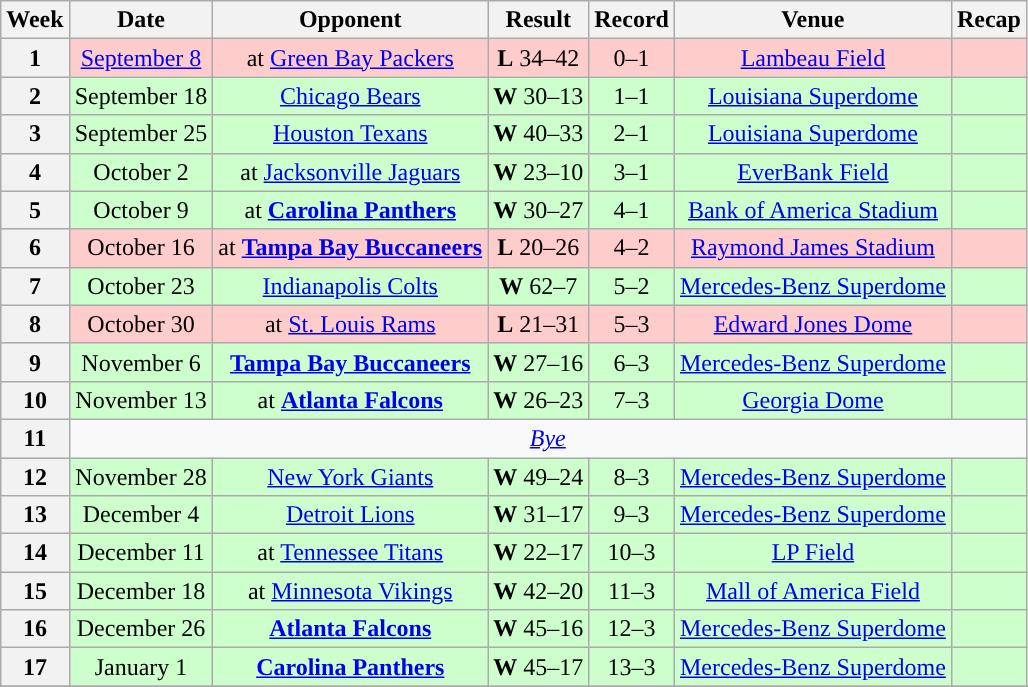<table class="wikitable" style="text-align:center">
<tr>
<th>Week</th>
<th>Date</th>
<th>Opponent</th>
<th>Result</th>
<th>Record</th>
<th>Venue</th>
<th>Recap</th>
</tr>
<tr style="background:#fcc">
<th>1</th>
<td><a href='#'>September 8</a></td>
<td>at <a href='#'>Green Bay Packers</a></td>
<td><strong>L</strong> 34–42</td>
<td>0–1</td>
<td><a href='#'>Lambeau Field</a></td>
<td></td>
</tr>
<tr style="background:#cfc">
<th>2</th>
<td>September 18</td>
<td><a href='#'>Chicago Bears</a></td>
<td><strong>W</strong> 30–13</td>
<td>1–1</td>
<td><a href='#'>Louisiana Superdome</a></td>
<td></td>
</tr>
<tr style="background:#cfc">
<th>3</th>
<td>September 25</td>
<td><a href='#'>Houston Texans</a></td>
<td><strong>W</strong> 40–33</td>
<td>2–1</td>
<td><a href='#'>Louisiana Superdome</a></td>
<td></td>
</tr>
<tr style="background:#cfc">
<th>4</th>
<td>October 2</td>
<td>at <a href='#'>Jacksonville Jaguars</a></td>
<td><strong>W</strong> 23–10</td>
<td>3–1</td>
<td><a href='#'>EverBank Field</a></td>
<td></td>
</tr>
<tr style="background:#cfc">
<th>5</th>
<td>October 9</td>
<td>at <strong><a href='#'>Carolina Panthers</a></strong></td>
<td><strong>W</strong> 30–27</td>
<td>4–1</td>
<td><a href='#'>Bank of America Stadium</a></td>
<td></td>
</tr>
<tr style="background:#fcc">
<th>6</th>
<td>October 16</td>
<td>at <strong><a href='#'>Tampa Bay Buccaneers</a></strong></td>
<td><strong>L</strong> 20–26</td>
<td>4–2</td>
<td><a href='#'>Raymond James Stadium</a></td>
<td></td>
</tr>
<tr style="background:#cfc">
<th>7</th>
<td>October 23</td>
<td><a href='#'>Indianapolis Colts</a></td>
<td><strong>W</strong> 62–7</td>
<td>5–2</td>
<td><a href='#'>Mercedes-Benz Superdome</a></td>
<td></td>
</tr>
<tr style="background:#fcc">
<th>8</th>
<td>October 30</td>
<td>at <a href='#'>St. Louis Rams</a></td>
<td><strong>L</strong> 21–31</td>
<td>5–3</td>
<td><a href='#'>Edward Jones Dome</a></td>
<td></td>
</tr>
<tr style="background:#cfc">
<th>9</th>
<td>November 6</td>
<td><strong><a href='#'>Tampa Bay Buccaneers</a></strong></td>
<td><strong>W</strong> 27–16</td>
<td>6–3</td>
<td><a href='#'>Mercedes-Benz Superdome</a></td>
<td></td>
</tr>
<tr style="background:#cfc">
<th>10</th>
<td>November 13</td>
<td>at <strong><a href='#'>Atlanta Falcons</a></strong></td>
<td><strong>W</strong> 26–23 </td>
<td>7–3</td>
<td><a href='#'>Georgia Dome</a></td>
<td></td>
</tr>
<tr>
<th>11</th>
<td colspan="8"><em><a href='#'>Bye</a></em></td>
</tr>
<tr style="background:#cfc">
<th>12</th>
<td>November 28</td>
<td><a href='#'>New York Giants</a></td>
<td><strong>W</strong> 49–24</td>
<td>8–3</td>
<td><a href='#'>Mercedes-Benz Superdome</a></td>
<td></td>
</tr>
<tr style="background:#cfc">
<th>13</th>
<td>December 4</td>
<td><a href='#'>Detroit Lions</a></td>
<td><strong>W</strong> 31–17</td>
<td>9–3</td>
<td><a href='#'>Mercedes-Benz Superdome</a></td>
<td></td>
</tr>
<tr style="background:#cfc">
<th>14</th>
<td>December 11</td>
<td>at <a href='#'>Tennessee Titans</a></td>
<td><strong>W</strong> 22–17</td>
<td>10–3</td>
<td><a href='#'>LP Field</a></td>
<td></td>
</tr>
<tr style="background:#cfc">
<th>15</th>
<td>December 18</td>
<td>at <a href='#'>Minnesota Vikings</a></td>
<td><strong>W</strong> 42–20</td>
<td>11–3</td>
<td><a href='#'>Mall of America Field</a></td>
<td></td>
</tr>
<tr style="background:#cfc">
<th>16</th>
<td>December 26</td>
<td><strong><a href='#'>Atlanta Falcons</a></strong></td>
<td><strong>W</strong> 45–16</td>
<td>12–3</td>
<td><a href='#'>Mercedes-Benz Superdome</a></td>
<td></td>
</tr>
<tr style="background:#cfc">
<th>17</th>
<td>January 1</td>
<td><strong><a href='#'>Carolina Panthers</a></strong></td>
<td><strong>W</strong> 45–17</td>
<td>13–3</td>
<td><a href='#'>Mercedes-Benz Superdome</a></td>
<td></td>
</tr>
<tr style="background:#cfc">
</tr>
</table>
